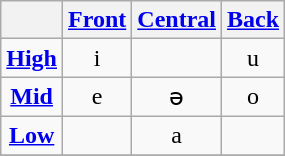<table class="wikitable" style=text-align:center>
<tr>
<th></th>
<th><strong><a href='#'>Front</a></strong></th>
<th><strong><a href='#'>Central</a></strong></th>
<th><strong><a href='#'>Back</a></strong></th>
</tr>
<tr>
<td><strong><a href='#'>High</a></strong></td>
<td>i</td>
<td></td>
<td>u</td>
</tr>
<tr>
<td><strong><a href='#'>Mid</a></strong></td>
<td>e</td>
<td>ə</td>
<td>o</td>
</tr>
<tr>
<td><strong><a href='#'>Low</a></strong></td>
<td></td>
<td>a</td>
<td></td>
</tr>
<tr>
</tr>
</table>
